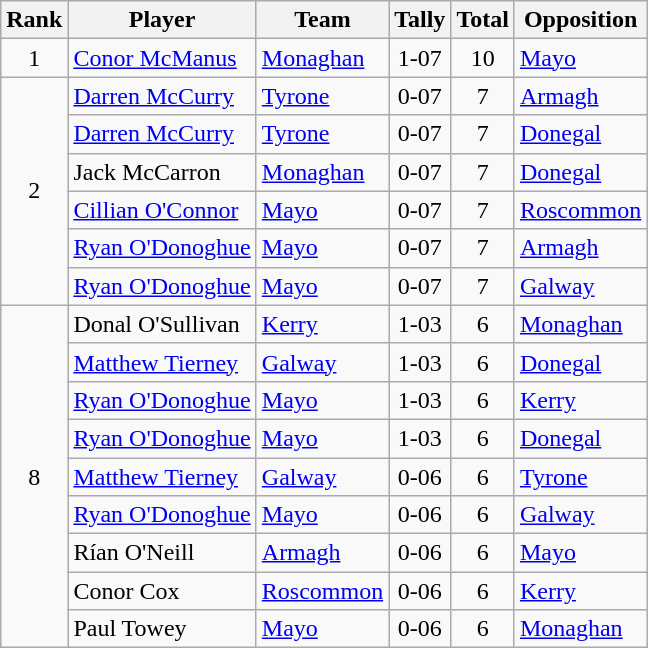<table class="wikitable">
<tr>
<th>Rank</th>
<th>Player</th>
<th>Team</th>
<th>Tally</th>
<th>Total</th>
<th>Opposition</th>
</tr>
<tr>
<td rowspan=1 align=center>1</td>
<td><a href='#'>Conor McManus</a></td>
<td><a href='#'>Monaghan</a></td>
<td align=center>1-07</td>
<td align=center>10</td>
<td><a href='#'>Mayo</a></td>
</tr>
<tr>
<td rowspan=6 align=center>2</td>
<td><a href='#'>Darren McCurry</a></td>
<td><a href='#'>Tyrone</a></td>
<td align=center>0-07</td>
<td align=center>7</td>
<td><a href='#'>Armagh</a></td>
</tr>
<tr>
<td><a href='#'>Darren McCurry</a></td>
<td><a href='#'>Tyrone</a></td>
<td align=center>0-07</td>
<td align=center>7</td>
<td><a href='#'>Donegal</a></td>
</tr>
<tr>
<td>Jack McCarron</td>
<td><a href='#'>Monaghan</a></td>
<td align=center>0-07</td>
<td align=center>7</td>
<td><a href='#'>Donegal</a></td>
</tr>
<tr>
<td><a href='#'>Cillian O'Connor</a></td>
<td><a href='#'>Mayo</a></td>
<td align=center>0-07</td>
<td align=center>7</td>
<td><a href='#'>Roscommon</a></td>
</tr>
<tr>
<td><a href='#'>Ryan O'Donoghue</a></td>
<td><a href='#'>Mayo</a></td>
<td align=center>0-07</td>
<td align=center>7</td>
<td><a href='#'>Armagh</a></td>
</tr>
<tr>
<td><a href='#'>Ryan O'Donoghue</a></td>
<td><a href='#'>Mayo</a></td>
<td align=center>0-07</td>
<td align=center>7</td>
<td><a href='#'>Galway</a></td>
</tr>
<tr>
<td rowspan=9 align=center>8</td>
<td>Donal O'Sullivan</td>
<td><a href='#'>Kerry</a></td>
<td align=center>1-03</td>
<td align=center>6</td>
<td><a href='#'>Monaghan</a></td>
</tr>
<tr>
<td><a href='#'>Matthew Tierney</a></td>
<td><a href='#'>Galway</a></td>
<td align=center>1-03</td>
<td align=center>6</td>
<td><a href='#'>Donegal</a></td>
</tr>
<tr>
<td><a href='#'>Ryan O'Donoghue</a></td>
<td><a href='#'>Mayo</a></td>
<td align=center>1-03</td>
<td align=center>6</td>
<td><a href='#'>Kerry</a></td>
</tr>
<tr>
<td><a href='#'>Ryan O'Donoghue</a></td>
<td><a href='#'>Mayo</a></td>
<td align=center>1-03</td>
<td align=center>6</td>
<td><a href='#'>Donegal</a></td>
</tr>
<tr>
<td><a href='#'>Matthew Tierney</a></td>
<td><a href='#'>Galway</a></td>
<td align=center>0-06</td>
<td align=center>6</td>
<td><a href='#'>Tyrone</a></td>
</tr>
<tr>
<td><a href='#'>Ryan O'Donoghue</a></td>
<td><a href='#'>Mayo</a></td>
<td align=center>0-06</td>
<td align=center>6</td>
<td><a href='#'>Galway</a></td>
</tr>
<tr>
<td>Rían O'Neill</td>
<td><a href='#'>Armagh</a></td>
<td align=center>0-06</td>
<td align=center>6</td>
<td><a href='#'>Mayo</a></td>
</tr>
<tr>
<td>Conor Cox</td>
<td><a href='#'>Roscommon</a></td>
<td align=center>0-06</td>
<td align=center>6</td>
<td><a href='#'>Kerry</a></td>
</tr>
<tr>
<td>Paul Towey</td>
<td><a href='#'>Mayo</a></td>
<td align=center>0-06</td>
<td align=center>6</td>
<td><a href='#'>Monaghan</a></td>
</tr>
</table>
